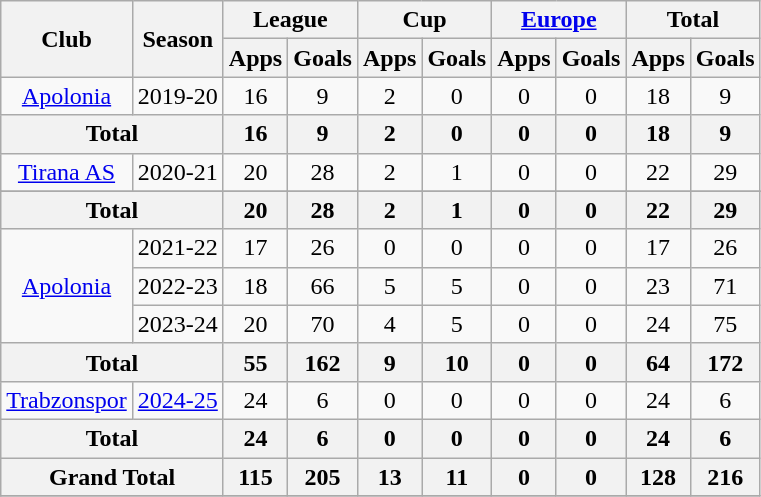<table class="wikitable" style="font-size:100%; text-align: center;">
<tr>
<th rowspan=2>Club</th>
<th rowspan=2>Season</th>
<th colspan=2>League</th>
<th colspan=2>Cup</th>
<th colspan=2><a href='#'>Europe</a></th>
<th colspan=2>Total</th>
</tr>
<tr>
<th>Apps</th>
<th>Goals</th>
<th>Apps</th>
<th>Goals</th>
<th>Apps</th>
<th>Goals</th>
<th>Apps</th>
<th>Goals</th>
</tr>
<tr>
<td rowspan=1><a href='#'>Apolonia</a></td>
<td>2019-20</td>
<td>16</td>
<td>9</td>
<td>2</td>
<td>0</td>
<td>0</td>
<td>0</td>
<td>18</td>
<td>9</td>
</tr>
<tr>
<th colspan="2">Total</th>
<th>16</th>
<th>9</th>
<th>2</th>
<th>0</th>
<th>0</th>
<th>0</th>
<th>18</th>
<th>9</th>
</tr>
<tr>
<td rowspan=1><a href='#'>Tirana AS</a></td>
<td>2020-21</td>
<td>20</td>
<td>28</td>
<td>2</td>
<td>1</td>
<td>0</td>
<td>0</td>
<td>22</td>
<td>29</td>
</tr>
<tr>
</tr>
<tr>
<th colspan="2">Total</th>
<th>20</th>
<th>28</th>
<th>2</th>
<th>1</th>
<th>0</th>
<th>0</th>
<th>22</th>
<th>29</th>
</tr>
<tr>
<td rowspan=3><a href='#'>Apolonia</a></td>
<td>2021-22</td>
<td>17</td>
<td>26</td>
<td>0</td>
<td>0</td>
<td>0</td>
<td>0</td>
<td>17</td>
<td>26</td>
</tr>
<tr>
<td>2022-23</td>
<td>18</td>
<td>66</td>
<td>5</td>
<td>5</td>
<td>0</td>
<td>0</td>
<td>23</td>
<td>71</td>
</tr>
<tr>
<td>2023-24</td>
<td>20</td>
<td>70</td>
<td>4</td>
<td>5</td>
<td>0</td>
<td>0</td>
<td>24</td>
<td>75</td>
</tr>
<tr>
<th colspan="2">Total</th>
<th>55</th>
<th>162</th>
<th>9</th>
<th>10</th>
<th>0</th>
<th>0</th>
<th>64</th>
<th>172</th>
</tr>
<tr>
<td rowspan=1><a href='#'>Trabzonspor</a></td>
<td><a href='#'>2024-25</a></td>
<td>24</td>
<td>6</td>
<td>0</td>
<td>0</td>
<td>0</td>
<td>0</td>
<td>24</td>
<td>6</td>
</tr>
<tr>
<th colspan="2">Total</th>
<th>24</th>
<th>6</th>
<th>0</th>
<th>0</th>
<th>0</th>
<th>0</th>
<th>24</th>
<th>6</th>
</tr>
<tr>
<th colspan="2">Grand Total</th>
<th>115</th>
<th>205</th>
<th>13</th>
<th>11</th>
<th>0</th>
<th>0</th>
<th>128</th>
<th>216</th>
</tr>
<tr>
</tr>
</table>
